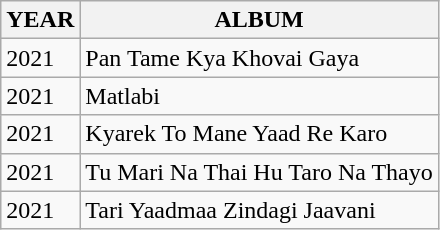<table class="wikitable">
<tr>
<th>YEAR</th>
<th>ALBUM</th>
</tr>
<tr>
<td>2021</td>
<td>Pan Tame Kya Khovai Gaya</td>
</tr>
<tr>
<td>2021</td>
<td>Matlabi</td>
</tr>
<tr>
<td>2021</td>
<td>Kyarek To Mane Yaad Re Karo</td>
</tr>
<tr>
<td>2021</td>
<td>Tu Mari Na Thai Hu Taro Na Thayo</td>
</tr>
<tr>
<td>2021</td>
<td>Tari Yaadmaa Zindagi Jaavani</td>
</tr>
</table>
